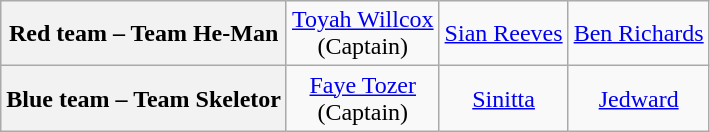<table class="wikitable" style="text-align:center">
<tr>
<th scope="row">Red team – Team He-Man</th>
<td><a href='#'>Toyah Willcox</a><br>(Captain)</td>
<td><a href='#'>Sian Reeves</a></td>
<td><a href='#'>Ben Richards</a></td>
</tr>
<tr>
<th scope="row">Blue team – Team Skeletor</th>
<td><a href='#'>Faye Tozer</a><br>(Captain)</td>
<td><a href='#'>Sinitta</a></td>
<td><a href='#'>Jedward</a></td>
</tr>
</table>
